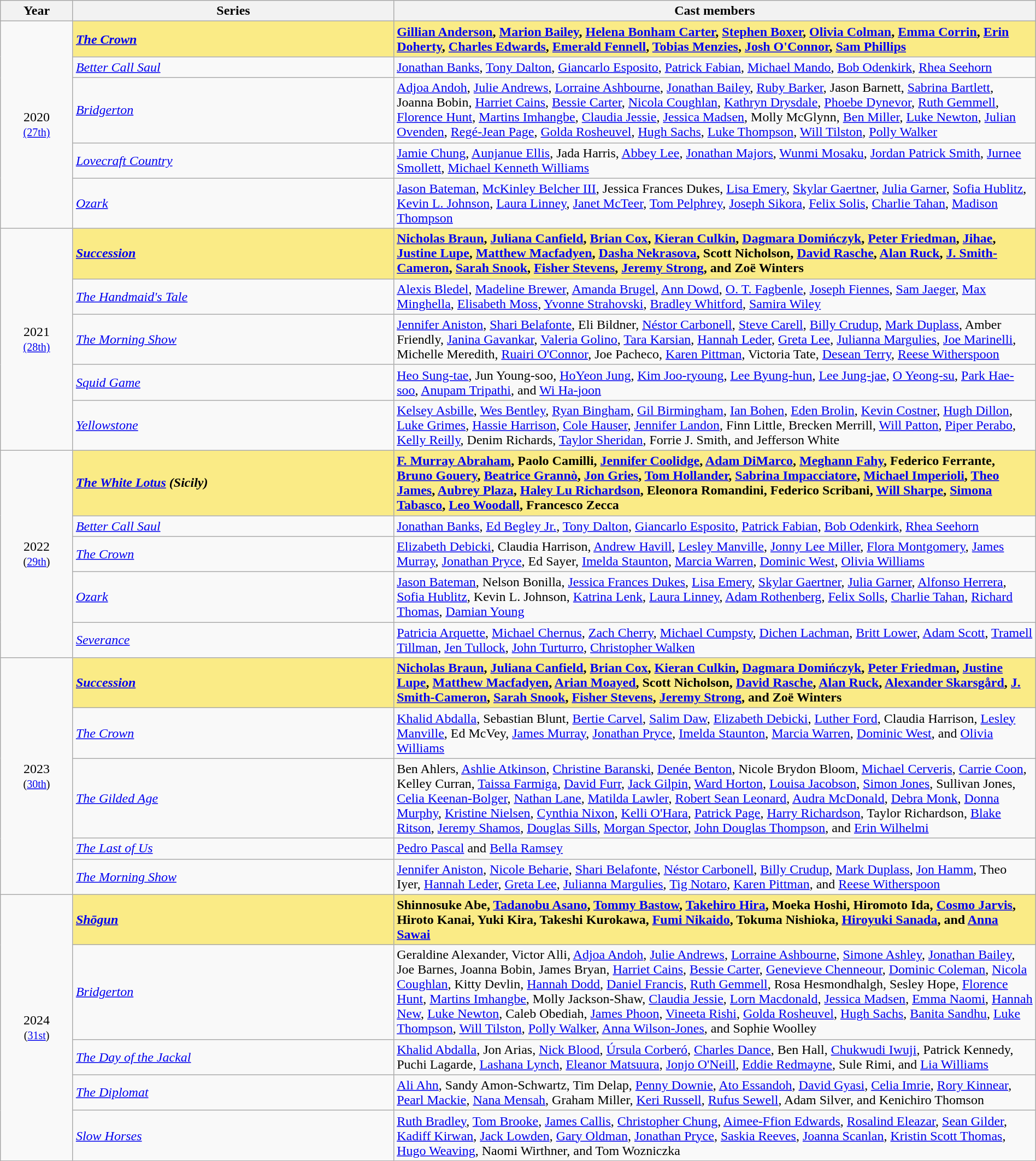<table class="wikitable" width="100%" cellpadding="5">
<tr>
<th width="7%">Year</th>
<th width="31%">Series</th>
<th width="62%">Cast members</th>
</tr>
<tr>
<td rowspan="5" align="center">2020<br><small><a href='#'>(27th)</a> </small></td>
<td style="background:#FAEB86;"><strong><em><a href='#'>The Crown</a></em></strong></td>
<td style="background:#FAEB86;"><strong><a href='#'>Gillian Anderson</a>, <a href='#'>Marion Bailey</a>, <a href='#'>Helena Bonham Carter</a>, <a href='#'>Stephen Boxer</a>, <a href='#'>Olivia Colman</a>, <a href='#'>Emma Corrin</a>, <a href='#'>Erin Doherty</a>, <a href='#'>Charles Edwards</a>, <a href='#'>Emerald Fennell</a>, <a href='#'>Tobias Menzies</a>, <a href='#'>Josh O'Connor</a>, <a href='#'>Sam Phillips</a></strong></td>
</tr>
<tr>
<td><em><a href='#'>Better Call Saul</a></em></td>
<td><a href='#'>Jonathan Banks</a>, <a href='#'>Tony Dalton</a>, <a href='#'>Giancarlo Esposito</a>, <a href='#'>Patrick Fabian</a>, <a href='#'>Michael Mando</a>, <a href='#'>Bob Odenkirk</a>, <a href='#'>Rhea Seehorn</a></td>
</tr>
<tr>
<td><em><a href='#'>Bridgerton</a></em></td>
<td><a href='#'>Adjoa Andoh</a>, <a href='#'>Julie Andrews</a>, <a href='#'>Lorraine Ashbourne</a>, <a href='#'>Jonathan Bailey</a>, <a href='#'>Ruby Barker</a>, Jason Barnett, <a href='#'>Sabrina Bartlett</a>, Joanna Bobin, <a href='#'>Harriet Cains</a>, <a href='#'>Bessie Carter</a>, <a href='#'>Nicola Coughlan</a>, <a href='#'>Kathryn Drysdale</a>, <a href='#'>Phoebe Dynevor</a>, <a href='#'>Ruth Gemmell</a>, <a href='#'>Florence Hunt</a>, <a href='#'>Martins Imhangbe</a>, <a href='#'>Claudia Jessie</a>, <a href='#'>Jessica Madsen</a>, Molly McGlynn, <a href='#'>Ben Miller</a>, <a href='#'>Luke Newton</a>, <a href='#'>Julian Ovenden</a>, <a href='#'>Regé-Jean Page</a>, <a href='#'>Golda Rosheuvel</a>, <a href='#'>Hugh Sachs</a>, <a href='#'>Luke Thompson</a>, <a href='#'>Will Tilston</a>, <a href='#'>Polly Walker</a></td>
</tr>
<tr>
<td><em><a href='#'>Lovecraft Country</a></em></td>
<td><a href='#'>Jamie Chung</a>, <a href='#'>Aunjanue Ellis</a>, Jada Harris, <a href='#'>Abbey Lee</a>, <a href='#'>Jonathan Majors</a>, <a href='#'>Wunmi Mosaku</a>, <a href='#'>Jordan Patrick Smith</a>, <a href='#'>Jurnee Smollett</a>, <a href='#'>Michael Kenneth Williams</a></td>
</tr>
<tr>
<td><em><a href='#'>Ozark</a></em></td>
<td><a href='#'>Jason Bateman</a>, <a href='#'>McKinley Belcher III</a>, Jessica Frances Dukes, <a href='#'>Lisa Emery</a>, <a href='#'>Skylar Gaertner</a>, <a href='#'>Julia Garner</a>, <a href='#'>Sofia Hublitz</a>, <a href='#'>Kevin L. Johnson</a>, <a href='#'>Laura Linney</a>, <a href='#'>Janet McTeer</a>, <a href='#'>Tom Pelphrey</a>, <a href='#'>Joseph Sikora</a>, <a href='#'>Felix Solis</a>, <a href='#'>Charlie Tahan</a>, <a href='#'>Madison Thompson</a></td>
</tr>
<tr>
<td rowspan="5" align="center">2021<br><small><a href='#'>(28th)</a> </small></td>
<td style="background:#FAEB86;"><strong><em><a href='#'>Succession</a></em></strong></td>
<td style="background:#FAEB86;"><strong><a href='#'>Nicholas Braun</a>, <a href='#'>Juliana Canfield</a>, <a href='#'>Brian Cox</a>, <a href='#'>Kieran Culkin</a>, <a href='#'>Dagmara Domińczyk</a>, <a href='#'>Peter Friedman</a>, <a href='#'>Jihae</a>, <a href='#'>Justine Lupe</a>, <a href='#'>Matthew Macfadyen</a>, <a href='#'>Dasha Nekrasova</a>, Scott Nicholson, <a href='#'>David Rasche</a>, <a href='#'>Alan Ruck</a>, <a href='#'>J. Smith-Cameron</a>, <a href='#'>Sarah Snook</a>, <a href='#'>Fisher Stevens</a>, <a href='#'>Jeremy Strong</a>, and Zoë Winters</strong></td>
</tr>
<tr>
<td><em><a href='#'>The Handmaid's Tale</a></em></td>
<td><a href='#'>Alexis Bledel</a>, <a href='#'>Madeline Brewer</a>, <a href='#'>Amanda Brugel</a>, <a href='#'>Ann Dowd</a>, <a href='#'>O. T. Fagbenle</a>, <a href='#'>Joseph Fiennes</a>, <a href='#'>Sam Jaeger</a>, <a href='#'>Max Minghella</a>, <a href='#'>Elisabeth Moss</a>, <a href='#'>Yvonne Strahovski</a>, <a href='#'>Bradley Whitford</a>, <a href='#'>Samira Wiley</a></td>
</tr>
<tr>
<td><em><a href='#'>The Morning Show</a></em></td>
<td><a href='#'>Jennifer Aniston</a>, <a href='#'>Shari Belafonte</a>, Eli Bildner, <a href='#'>Néstor Carbonell</a>, <a href='#'>Steve Carell</a>, <a href='#'>Billy Crudup</a>, <a href='#'>Mark Duplass</a>, Amber Friendly, <a href='#'>Janina Gavankar</a>, <a href='#'>Valeria Golino</a>, <a href='#'>Tara Karsian</a>, <a href='#'>Hannah Leder</a>, <a href='#'>Greta Lee</a>, <a href='#'>Julianna Margulies</a>, <a href='#'>Joe Marinelli</a>, Michelle Meredith, <a href='#'>Ruairi O'Connor</a>, Joe Pacheco, <a href='#'>Karen Pittman</a>, Victoria Tate, <a href='#'>Desean Terry</a>, <a href='#'>Reese Witherspoon</a></td>
</tr>
<tr>
<td><em><a href='#'>Squid Game</a></em></td>
<td><a href='#'>Heo Sung-tae</a>, Jun Young-soo, <a href='#'>HoYeon Jung</a>, <a href='#'>Kim Joo-ryoung</a>, <a href='#'>Lee Byung-hun</a>, <a href='#'>Lee Jung-jae</a>, <a href='#'>O Yeong-su</a>, <a href='#'>Park Hae-soo</a>, <a href='#'>Anupam Tripathi</a>, and <a href='#'>Wi Ha-joon</a></td>
</tr>
<tr>
<td><em><a href='#'>Yellowstone</a></em></td>
<td><a href='#'>Kelsey Asbille</a>, <a href='#'>Wes Bentley</a>, <a href='#'>Ryan Bingham</a>, <a href='#'>Gil Birmingham</a>, <a href='#'>Ian Bohen</a>, <a href='#'>Eden Brolin</a>, <a href='#'>Kevin Costner</a>, <a href='#'>Hugh Dillon</a>, <a href='#'>Luke Grimes</a>, <a href='#'>Hassie Harrison</a>, <a href='#'>Cole Hauser</a>, <a href='#'>Jennifer Landon</a>, Finn Little, Brecken Merrill, <a href='#'>Will Patton</a>, <a href='#'>Piper Perabo</a>, <a href='#'>Kelly Reilly</a>, Denim Richards, <a href='#'>Taylor Sheridan</a>, Forrie J. Smith, and Jefferson White</td>
</tr>
<tr>
<td rowspan="5" align="center">2022<br><small>(<a href='#'>29th</a>) </small></td>
<td style="background:#FAEB86;"><strong><em><a href='#'>The White Lotus</a> (Sicily)</em></strong></td>
<td style="background:#FAEB86;"><strong><a href='#'>F. Murray Abraham</a>, Paolo Camilli, <a href='#'>Jennifer Coolidge</a>, <a href='#'>Adam DiMarco</a>, <a href='#'>Meghann Fahy</a>, Federico Ferrante, <a href='#'>Bruno Gouery</a>, <a href='#'>Beatrice Grannò</a>, <a href='#'>Jon Gries</a>, <a href='#'>Tom Hollander</a>, <a href='#'>Sabrina Impacciatore</a>, <a href='#'>Michael Imperioli</a>, <a href='#'>Theo James</a>, <a href='#'>Aubrey Plaza</a>, <a href='#'>Haley Lu Richardson</a>, Eleonora Romandini, Federico Scribani, <a href='#'>Will Sharpe</a>, <a href='#'>Simona Tabasco</a>, <a href='#'>Leo Woodall</a>, Francesco Zecca</strong></td>
</tr>
<tr>
<td><em><a href='#'>Better Call Saul</a></em></td>
<td><a href='#'>Jonathan Banks</a>, <a href='#'>Ed Begley Jr.</a>, <a href='#'>Tony Dalton</a>, <a href='#'>Giancarlo Esposito</a>, <a href='#'>Patrick Fabian</a>, <a href='#'>Bob Odenkirk</a>, <a href='#'>Rhea Seehorn</a></td>
</tr>
<tr>
<td><em><a href='#'>The Crown</a></em></td>
<td><a href='#'>Elizabeth Debicki</a>, Claudia Harrison, <a href='#'>Andrew Havill</a>, <a href='#'>Lesley Manville</a>, <a href='#'>Jonny Lee Miller</a>, <a href='#'>Flora Montgomery</a>, <a href='#'>James Murray</a>, <a href='#'>Jonathan Pryce</a>, Ed Sayer, <a href='#'>Imelda Staunton</a>, <a href='#'>Marcia Warren</a>, <a href='#'>Dominic West</a>, <a href='#'>Olivia Williams</a></td>
</tr>
<tr>
<td><em><a href='#'>Ozark</a></em></td>
<td><a href='#'>Jason Bateman</a>, Nelson Bonilla, <a href='#'>Jessica Frances Dukes</a>, <a href='#'>Lisa Emery</a>, <a href='#'>Skylar Gaertner</a>, <a href='#'>Julia Garner</a>, <a href='#'>Alfonso Herrera</a>, <a href='#'>Sofia Hublitz</a>, Kevin L. Johnson, <a href='#'>Katrina Lenk</a>, <a href='#'>Laura Linney</a>, <a href='#'>Adam Rothenberg</a>, <a href='#'>Felix Solls</a>, <a href='#'>Charlie Tahan</a>, <a href='#'>Richard Thomas</a>, <a href='#'>Damian Young</a></td>
</tr>
<tr>
<td><em><a href='#'>Severance</a></em></td>
<td><a href='#'>Patricia Arquette</a>, <a href='#'>Michael Chernus</a>, <a href='#'>Zach Cherry</a>, <a href='#'>Michael Cumpsty</a>, <a href='#'>Dichen Lachman</a>, <a href='#'>Britt Lower</a>, <a href='#'>Adam Scott</a>, <a href='#'>Tramell Tillman</a>, <a href='#'>Jen Tullock</a>, <a href='#'>John Turturro</a>, <a href='#'>Christopher Walken</a></td>
</tr>
<tr>
<td rowspan="5" align="center">2023<br><small>(<a href='#'>30th</a>) </small></td>
<td style="background:#FAEB86;"><strong><em><a href='#'>Succession</a></em></strong></td>
<td style="background:#FAEB86;"><strong><a href='#'>Nicholas Braun</a>, <a href='#'>Juliana Canfield</a>, <a href='#'>Brian Cox</a>, <a href='#'>Kieran Culkin</a>, <a href='#'>Dagmara Domińczyk</a>, <a href='#'>Peter Friedman</a>, <a href='#'>Justine Lupe</a>, <a href='#'>Matthew Macfadyen</a>, <a href='#'>Arian Moayed</a>, Scott Nicholson, <a href='#'>David Rasche</a>, <a href='#'>Alan Ruck</a>, <a href='#'>Alexander Skarsgård</a>, <a href='#'>J. Smith-Cameron</a>, <a href='#'>Sarah Snook</a>, <a href='#'>Fisher Stevens</a>, <a href='#'>Jeremy Strong</a>, and Zoë Winters</strong></td>
</tr>
<tr>
<td><em><a href='#'>The Crown</a></em></td>
<td><a href='#'>Khalid Abdalla</a>, Sebastian Blunt, <a href='#'>Bertie Carvel</a>, <a href='#'>Salim Daw</a>, <a href='#'>Elizabeth Debicki</a>, <a href='#'>Luther Ford</a>, Claudia Harrison, <a href='#'>Lesley Manville</a>, Ed McVey, <a href='#'>James Murray</a>, <a href='#'>Jonathan Pryce</a>, <a href='#'>Imelda Staunton</a>, <a href='#'>Marcia Warren</a>, <a href='#'>Dominic West</a>, and <a href='#'>Olivia Williams</a></td>
</tr>
<tr>
<td><em><a href='#'>The Gilded Age</a></em></td>
<td>Ben Ahlers, <a href='#'>Ashlie Atkinson</a>, <a href='#'>Christine Baranski</a>, <a href='#'>Denée Benton</a>, Nicole Brydon Bloom, <a href='#'>Michael Cerveris</a>, <a href='#'>Carrie Coon</a>, Kelley Curran, <a href='#'>Taissa Farmiga</a>, <a href='#'>David Furr</a>, <a href='#'>Jack Gilpin</a>, <a href='#'>Ward Horton</a>, <a href='#'>Louisa Jacobson</a>, <a href='#'>Simon Jones</a>, Sullivan Jones, <a href='#'>Celia Keenan-Bolger</a>, <a href='#'>Nathan Lane</a>, <a href='#'>Matilda Lawler</a>, <a href='#'>Robert Sean Leonard</a>, <a href='#'>Audra McDonald</a>, <a href='#'>Debra Monk</a>, <a href='#'>Donna Murphy</a>, <a href='#'>Kristine Nielsen</a>, <a href='#'>Cynthia Nixon</a>, <a href='#'>Kelli O'Hara</a>, <a href='#'>Patrick Page</a>, <a href='#'>Harry Richardson</a>, Taylor Richardson, <a href='#'>Blake Ritson</a>, <a href='#'>Jeremy Shamos</a>, <a href='#'>Douglas Sills</a>, <a href='#'>Morgan Spector</a>, <a href='#'>John Douglas Thompson</a>, and <a href='#'>Erin Wilhelmi</a></td>
</tr>
<tr>
<td><em><a href='#'>The Last of Us</a></em></td>
<td><a href='#'>Pedro Pascal</a> and <a href='#'>Bella Ramsey</a></td>
</tr>
<tr>
<td><em><a href='#'>The Morning Show</a></em></td>
<td><a href='#'>Jennifer Aniston</a>, <a href='#'>Nicole Beharie</a>, <a href='#'>Shari Belafonte</a>, <a href='#'>Néstor Carbonell</a>, <a href='#'>Billy Crudup</a>, <a href='#'>Mark Duplass</a>, <a href='#'>Jon Hamm</a>, Theo Iyer, <a href='#'>Hannah Leder</a>, <a href='#'>Greta Lee</a>, <a href='#'>Julianna Margulies</a>, <a href='#'>Tig Notaro</a>, <a href='#'>Karen Pittman</a>, and <a href='#'>Reese Witherspoon</a></td>
</tr>
<tr>
<td rowspan="5" align="center">2024<br><small>(<a href='#'>31st</a>) </small></td>
<td style="background:#FAEB86;"><strong><em><a href='#'>Shōgun</a></em></strong></td>
<td style="background:#FAEB86;"><strong>Shinnosuke Abe, <a href='#'>Tadanobu Asano</a>, <a href='#'>Tommy Bastow</a>, <a href='#'>Takehiro Hira</a>, Moeka Hoshi, Hiromoto Ida, <a href='#'>Cosmo Jarvis</a>, Hiroto Kanai, Yuki Kira, Takeshi Kurokawa, <a href='#'>Fumi Nikaido</a>, Tokuma Nishioka, <a href='#'>Hiroyuki Sanada</a>, and <a href='#'>Anna Sawai</a></strong></td>
</tr>
<tr>
<td><em><a href='#'>Bridgerton</a></em></td>
<td>Geraldine Alexander, Victor Alli, <a href='#'>Adjoa Andoh</a>, <a href='#'>Julie Andrews</a>, <a href='#'>Lorraine Ashbourne</a>, <a href='#'>Simone Ashley</a>, <a href='#'>Jonathan Bailey</a>, Joe Barnes, Joanna Bobin, James Bryan, <a href='#'>Harriet Cains</a>, <a href='#'>Bessie Carter</a>, <a href='#'>Genevieve Chenneour</a>, <a href='#'>Dominic Coleman</a>, <a href='#'>Nicola Coughlan</a>, Kitty Devlin, <a href='#'>Hannah Dodd</a>, <a href='#'>Daniel Francis</a>, <a href='#'>Ruth Gemmell</a>, Rosa Hesmondhalgh, Sesley Hope, <a href='#'>Florence Hunt</a>, <a href='#'>Martins Imhangbe</a>, Molly Jackson-Shaw, <a href='#'>Claudia Jessie</a>, <a href='#'>Lorn Macdonald</a>, <a href='#'>Jessica Madsen</a>, <a href='#'>Emma Naomi</a>, <a href='#'>Hannah New</a>, <a href='#'>Luke Newton</a>, Caleb Obediah, <a href='#'>James Phoon</a>, <a href='#'>Vineeta Rishi</a>, <a href='#'>Golda Rosheuvel</a>, <a href='#'>Hugh Sachs</a>, <a href='#'>Banita Sandhu</a>, <a href='#'>Luke Thompson</a>, <a href='#'>Will Tilston</a>, <a href='#'>Polly Walker</a>, <a href='#'>Anna Wilson-Jones</a>, and Sophie Woolley</td>
</tr>
<tr>
<td><em><a href='#'>The Day of the Jackal</a></em></td>
<td><a href='#'>Khalid Abdalla</a>, Jon Arias, <a href='#'>Nick Blood</a>, <a href='#'>Úrsula Corberó</a>, <a href='#'>Charles Dance</a>, Ben Hall, <a href='#'>Chukwudi Iwuji</a>, Patrick Kennedy, Puchi Lagarde, <a href='#'>Lashana Lynch</a>, <a href='#'>Eleanor Matsuura</a>, <a href='#'>Jonjo O'Neill</a>, <a href='#'>Eddie Redmayne</a>, Sule Rimi, and <a href='#'>Lia Williams</a></td>
</tr>
<tr>
<td><em><a href='#'>The Diplomat</a></em></td>
<td><a href='#'>Ali Ahn</a>, Sandy Amon-Schwartz, Tim Delap, <a href='#'>Penny Downie</a>, <a href='#'>Ato Essandoh</a>, <a href='#'>David Gyasi</a>, <a href='#'>Celia Imrie</a>, <a href='#'>Rory Kinnear</a>, <a href='#'>Pearl Mackie</a>, <a href='#'>Nana Mensah</a>, Graham Miller, <a href='#'>Keri Russell</a>, <a href='#'>Rufus Sewell</a>, Adam Silver, and Kenichiro Thomson</td>
</tr>
<tr>
<td><em><a href='#'>Slow Horses</a></em></td>
<td><a href='#'>Ruth Bradley</a>, <a href='#'>Tom Brooke</a>, <a href='#'>James Callis</a>, <a href='#'>Christopher Chung</a>, <a href='#'>Aimee-Ffion Edwards</a>, <a href='#'>Rosalind Eleazar</a>, <a href='#'>Sean Gilder</a>, <a href='#'>Kadiff Kirwan</a>, <a href='#'>Jack Lowden</a>, <a href='#'>Gary Oldman</a>, <a href='#'>Jonathan Pryce</a>, <a href='#'>Saskia Reeves</a>, <a href='#'>Joanna Scanlan</a>, <a href='#'>Kristin Scott Thomas</a>, <a href='#'>Hugo Weaving</a>, Naomi Wirthner, and Tom Wozniczka</td>
</tr>
</table>
